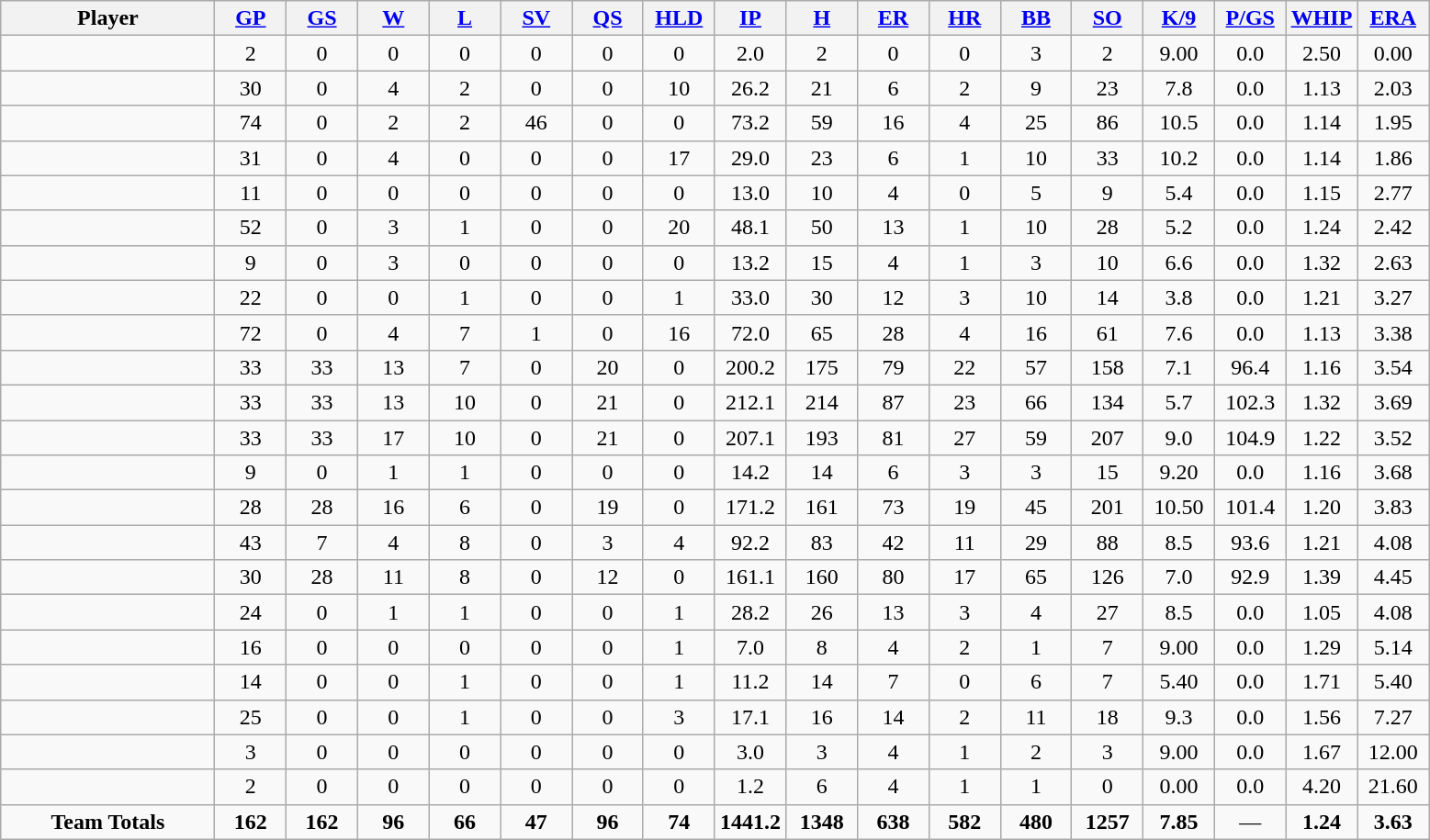<table class="wikitable sortable">
<tr>
<th bgcolor="#DDDDFF" width="15%">Player</th>
<th bgcolor="#DDDDFF" width="5%"><a href='#'>GP</a></th>
<th bgcolor="#DDDDFF" width="5%"><a href='#'>GS</a></th>
<th bgcolor="#DDDDFF" width="5%"><a href='#'>W</a></th>
<th bgcolor="#DDDDFF" width="5%"><a href='#'>L</a></th>
<th bgcolor="#DDDDFF" width="5%"><a href='#'>SV</a></th>
<th bgcolor="#DDDDFF" width="5%"><a href='#'>QS</a></th>
<th bgcolor="#DDDDFF" width="5%"><a href='#'>HLD</a></th>
<th bgcolor="#DDDDFF" width="5%"><a href='#'>IP</a></th>
<th bgcolor="#DDDDFF" width="5%"><a href='#'>H</a></th>
<th bgcolor="#DDDDFF" width="5%"><a href='#'>ER</a></th>
<th bgcolor="#DDDDFF" width="5%"><a href='#'>HR</a></th>
<th bgcolor="#DDDDFF" width="5%"><a href='#'>BB</a></th>
<th bgcolor="#DDDDFF" width="5%"><a href='#'>SO</a></th>
<th bgcolor="#DDDDFF" width="5%"><a href='#'>K/9</a></th>
<th bgcolor="#DDDDFF" width="5%"><a href='#'>P/GS</a></th>
<th bgcolor="#DDDDFF" width="5%"><a href='#'>WHIP</a></th>
<th bgcolor="#DDDDFF" width="5%"><a href='#'>ERA</a></th>
</tr>
<tr align="center">
<td></td>
<td>2</td>
<td>0</td>
<td>0</td>
<td>0</td>
<td>0</td>
<td>0</td>
<td>0</td>
<td>2.0</td>
<td>2</td>
<td>0</td>
<td>0</td>
<td>3</td>
<td>2</td>
<td>9.00</td>
<td>0.0</td>
<td>2.50</td>
<td>0.00</td>
</tr>
<tr align="center">
<td></td>
<td>30</td>
<td>0</td>
<td>4</td>
<td>2</td>
<td>0</td>
<td>0</td>
<td>10</td>
<td>26.2</td>
<td>21</td>
<td>6</td>
<td>2</td>
<td>9</td>
<td>23</td>
<td>7.8</td>
<td>0.0</td>
<td>1.13</td>
<td>2.03</td>
</tr>
<tr align="center">
<td></td>
<td>74</td>
<td>0</td>
<td>2</td>
<td>2</td>
<td>46</td>
<td>0</td>
<td>0</td>
<td>73.2</td>
<td>59</td>
<td>16</td>
<td>4</td>
<td>25</td>
<td>86</td>
<td>10.5</td>
<td>0.0</td>
<td>1.14</td>
<td>1.95</td>
</tr>
<tr align="center">
<td></td>
<td>31</td>
<td>0</td>
<td>4</td>
<td>0</td>
<td>0</td>
<td>0</td>
<td>17</td>
<td>29.0</td>
<td>23</td>
<td>6</td>
<td>1</td>
<td>10</td>
<td>33</td>
<td>10.2</td>
<td>0.0</td>
<td>1.14</td>
<td>1.86</td>
</tr>
<tr align="center">
<td></td>
<td>11</td>
<td>0</td>
<td>0</td>
<td>0</td>
<td>0</td>
<td>0</td>
<td>0</td>
<td>13.0</td>
<td>10</td>
<td>4</td>
<td>0</td>
<td>5</td>
<td>9</td>
<td>5.4</td>
<td>0.0</td>
<td>1.15</td>
<td>2.77</td>
</tr>
<tr align="center">
<td></td>
<td>52</td>
<td>0</td>
<td>3</td>
<td>1</td>
<td>0</td>
<td>0</td>
<td>20</td>
<td>48.1</td>
<td>50</td>
<td>13</td>
<td>1</td>
<td>10</td>
<td>28</td>
<td>5.2</td>
<td>0.0</td>
<td>1.24</td>
<td>2.42</td>
</tr>
<tr align="center">
<td></td>
<td>9</td>
<td>0</td>
<td>3</td>
<td>0</td>
<td>0</td>
<td>0</td>
<td>0</td>
<td>13.2</td>
<td>15</td>
<td>4</td>
<td>1</td>
<td>3</td>
<td>10</td>
<td>6.6</td>
<td>0.0</td>
<td>1.32</td>
<td>2.63</td>
</tr>
<tr align="center">
<td></td>
<td>22</td>
<td>0</td>
<td>0</td>
<td>1</td>
<td>0</td>
<td>0</td>
<td>1</td>
<td>33.0</td>
<td>30</td>
<td>12</td>
<td>3</td>
<td>10</td>
<td>14</td>
<td>3.8</td>
<td>0.0</td>
<td>1.21</td>
<td>3.27</td>
</tr>
<tr align="center">
<td></td>
<td>72</td>
<td>0</td>
<td>4</td>
<td>7</td>
<td>1</td>
<td>0</td>
<td>16</td>
<td>72.0</td>
<td>65</td>
<td>28</td>
<td>4</td>
<td>16</td>
<td>61</td>
<td>7.6</td>
<td>0.0</td>
<td>1.13</td>
<td>3.38</td>
</tr>
<tr align="center">
<td><strong></strong></td>
<td>33</td>
<td>33</td>
<td>13</td>
<td>7</td>
<td>0</td>
<td>20</td>
<td>0</td>
<td>200.2</td>
<td>175</td>
<td>79</td>
<td>22</td>
<td>57</td>
<td>158</td>
<td>7.1</td>
<td>96.4</td>
<td>1.16</td>
<td>3.54</td>
</tr>
<tr align="center">
<td><strong></strong></td>
<td>33</td>
<td>33</td>
<td>13</td>
<td>10</td>
<td>0</td>
<td>21</td>
<td>0</td>
<td>212.1</td>
<td>214</td>
<td>87</td>
<td>23</td>
<td>66</td>
<td>134</td>
<td>5.7</td>
<td>102.3</td>
<td>1.32</td>
<td>3.69</td>
</tr>
<tr align="center">
<td><strong></strong></td>
<td>33</td>
<td>33</td>
<td>17</td>
<td>10</td>
<td>0</td>
<td>21</td>
<td>0</td>
<td>207.1</td>
<td>193</td>
<td>81</td>
<td>27</td>
<td>59</td>
<td>207</td>
<td>9.0</td>
<td>104.9</td>
<td>1.22</td>
<td>3.52</td>
</tr>
<tr align="center">
<td></td>
<td>9</td>
<td>0</td>
<td>1</td>
<td>1</td>
<td>0</td>
<td>0</td>
<td>0</td>
<td>14.2</td>
<td>14</td>
<td>6</td>
<td>3</td>
<td>3</td>
<td>15</td>
<td>9.20</td>
<td>0.0</td>
<td>1.16</td>
<td>3.68</td>
</tr>
<tr align="center">
<td><strong></strong></td>
<td>28</td>
<td>28</td>
<td>16</td>
<td>6</td>
<td>0</td>
<td>19</td>
<td>0</td>
<td>171.2</td>
<td>161</td>
<td>73</td>
<td>19</td>
<td>45</td>
<td>201</td>
<td>10.50</td>
<td>101.4</td>
<td>1.20</td>
<td>3.83</td>
</tr>
<tr align="center">
<td></td>
<td>43</td>
<td>7</td>
<td>4</td>
<td>8</td>
<td>0</td>
<td>3</td>
<td>4</td>
<td>92.2</td>
<td>83</td>
<td>42</td>
<td>11</td>
<td>29</td>
<td>88</td>
<td>8.5</td>
<td>93.6</td>
<td>1.21</td>
<td>4.08</td>
</tr>
<tr align="center">
<td><strong></strong></td>
<td>30</td>
<td>28</td>
<td>11</td>
<td>8</td>
<td>0</td>
<td>12</td>
<td>0</td>
<td>161.1</td>
<td>160</td>
<td>80</td>
<td>17</td>
<td>65</td>
<td>126</td>
<td>7.0</td>
<td>92.9</td>
<td>1.39</td>
<td>4.45</td>
</tr>
<tr align="center">
<td></td>
<td>24</td>
<td>0</td>
<td>1</td>
<td>1</td>
<td>0</td>
<td>0</td>
<td>1</td>
<td>28.2</td>
<td>26</td>
<td>13</td>
<td>3</td>
<td>4</td>
<td>27</td>
<td>8.5</td>
<td>0.0</td>
<td>1.05</td>
<td>4.08</td>
</tr>
<tr align="center">
<td></td>
<td>16</td>
<td>0</td>
<td>0</td>
<td>0</td>
<td>0</td>
<td>0</td>
<td>1</td>
<td>7.0</td>
<td>8</td>
<td>4</td>
<td>2</td>
<td>1</td>
<td>7</td>
<td>9.00</td>
<td>0.0</td>
<td>1.29</td>
<td>5.14</td>
</tr>
<tr align="center">
<td></td>
<td>14</td>
<td>0</td>
<td>0</td>
<td>1</td>
<td>0</td>
<td>0</td>
<td>1</td>
<td>11.2</td>
<td>14</td>
<td>7</td>
<td>0</td>
<td>6</td>
<td>7</td>
<td>5.40</td>
<td>0.0</td>
<td>1.71</td>
<td>5.40</td>
</tr>
<tr align="center">
<td></td>
<td>25</td>
<td>0</td>
<td>0</td>
<td>1</td>
<td>0</td>
<td>0</td>
<td>3</td>
<td>17.1</td>
<td>16</td>
<td>14</td>
<td>2</td>
<td>11</td>
<td>18</td>
<td>9.3</td>
<td>0.0</td>
<td>1.56</td>
<td>7.27</td>
</tr>
<tr align="center">
<td></td>
<td>3</td>
<td>0</td>
<td>0</td>
<td>0</td>
<td>0</td>
<td>0</td>
<td>0</td>
<td>3.0</td>
<td>3</td>
<td>4</td>
<td>1</td>
<td>2</td>
<td>3</td>
<td>9.00</td>
<td>0.0</td>
<td>1.67</td>
<td>12.00</td>
</tr>
<tr align="center">
<td></td>
<td>2</td>
<td>0</td>
<td>0</td>
<td>0</td>
<td>0</td>
<td>0</td>
<td>0</td>
<td>1.2</td>
<td>6</td>
<td>4</td>
<td>1</td>
<td>1</td>
<td>0</td>
<td>0.00</td>
<td>0.0</td>
<td>4.20</td>
<td>21.60</td>
</tr>
<tr align="center">
<td><strong>Team Totals</strong></td>
<td><strong>162</strong></td>
<td><strong>162</strong></td>
<td><strong>96</strong></td>
<td><strong>66</strong></td>
<td><strong>47</strong></td>
<td><strong>96</strong></td>
<td><strong>74</strong></td>
<td><strong>1441.2</strong></td>
<td><strong>1348</strong></td>
<td><strong>638</strong></td>
<td><strong>582</strong></td>
<td><strong>480</strong></td>
<td><strong>1257</strong></td>
<td><strong>7.85</strong></td>
<td>—</td>
<td><strong>1.24</strong></td>
<td><strong>3.63</strong></td>
</tr>
</table>
